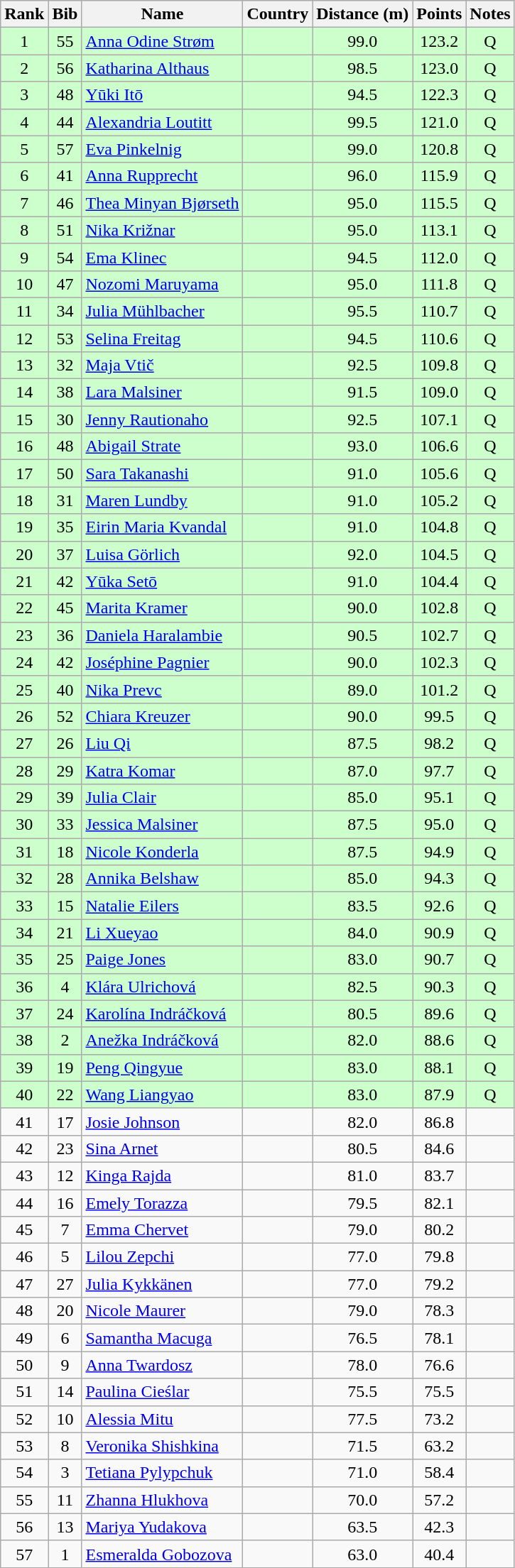<table class="wikitable sortable" style="text-align:center">
<tr>
<th>Rank</th>
<th>Bib</th>
<th>Name</th>
<th>Country</th>
<th>Distance (m)</th>
<th>Points</th>
<th>Notes</th>
</tr>
<tr bgcolor=ccffcc>
<td>1</td>
<td>55</td>
<td align=left><a href='#'>Anna Odine Strøm</a></td>
<td align=left></td>
<td>99.0</td>
<td>123.2</td>
<td>Q</td>
</tr>
<tr bgcolor=ccffcc>
<td>2</td>
<td>56</td>
<td align=left><a href='#'>Katharina Althaus</a></td>
<td align=left></td>
<td>98.5</td>
<td>123.0</td>
<td>Q</td>
</tr>
<tr bgcolor=ccffcc>
<td>3</td>
<td>48</td>
<td align=left><a href='#'>Yūki Itō</a></td>
<td align=left></td>
<td>94.5</td>
<td>122.3</td>
<td>Q</td>
</tr>
<tr bgcolor=ccffcc>
<td>4</td>
<td>44</td>
<td align=left><a href='#'>Alexandria Loutitt</a></td>
<td align=left></td>
<td>99.5</td>
<td>121.0</td>
<td>Q</td>
</tr>
<tr bgcolor=ccffcc>
<td>5</td>
<td>57</td>
<td align=left><a href='#'>Eva Pinkelnig</a></td>
<td align=left></td>
<td>99.0</td>
<td>120.8</td>
<td>Q</td>
</tr>
<tr bgcolor=ccffcc>
<td>6</td>
<td>41</td>
<td align=left><a href='#'>Anna Rupprecht</a></td>
<td align=left></td>
<td>96.0</td>
<td>115.9</td>
<td>Q</td>
</tr>
<tr bgcolor=ccffcc>
<td>7</td>
<td>46</td>
<td align=left><a href='#'>Thea Minyan Bjørseth</a></td>
<td align=left></td>
<td>95.0</td>
<td>115.5</td>
<td>Q</td>
</tr>
<tr bgcolor=ccffcc>
<td>8</td>
<td>51</td>
<td align=left><a href='#'>Nika Križnar</a></td>
<td align=left></td>
<td>95.0</td>
<td>113.1</td>
<td>Q</td>
</tr>
<tr bgcolor=ccffcc>
<td>9</td>
<td>54</td>
<td align=left><a href='#'>Ema Klinec</a></td>
<td align=left></td>
<td>94.5</td>
<td>112.0</td>
<td>Q</td>
</tr>
<tr bgcolor=ccffcc>
<td>10</td>
<td>47</td>
<td align=left><a href='#'>Nozomi Maruyama</a></td>
<td align=left></td>
<td>95.0</td>
<td>111.8</td>
<td>Q</td>
</tr>
<tr bgcolor=ccffcc>
<td>11</td>
<td>34</td>
<td align=left><a href='#'>Julia Mühlbacher</a></td>
<td align=left></td>
<td>95.5</td>
<td>110.7</td>
<td>Q</td>
</tr>
<tr bgcolor=ccffcc>
<td>12</td>
<td>53</td>
<td align=left><a href='#'>Selina Freitag</a></td>
<td align=left></td>
<td>94.5</td>
<td>110.6</td>
<td>Q</td>
</tr>
<tr bgcolor=ccffcc>
<td>13</td>
<td>32</td>
<td align=left><a href='#'>Maja Vtič</a></td>
<td align=left></td>
<td>92.5</td>
<td>109.8</td>
<td>Q</td>
</tr>
<tr bgcolor=ccffcc>
<td>14</td>
<td>38</td>
<td align=left><a href='#'>Lara Malsiner</a></td>
<td align=left></td>
<td>91.5</td>
<td>109.0</td>
<td>Q</td>
</tr>
<tr bgcolor=ccffcc>
<td>15</td>
<td>30</td>
<td align=left><a href='#'>Jenny Rautionaho</a></td>
<td align=left></td>
<td>92.5</td>
<td>107.1</td>
<td>Q</td>
</tr>
<tr bgcolor=ccffcc>
<td>16</td>
<td>48</td>
<td align=left><a href='#'>Abigail Strate</a></td>
<td align=left></td>
<td>93.0</td>
<td>106.6</td>
<td>Q</td>
</tr>
<tr bgcolor=ccffcc>
<td>17</td>
<td>50</td>
<td align=left><a href='#'>Sara Takanashi</a></td>
<td align=left></td>
<td>91.0</td>
<td>105.6</td>
<td>Q</td>
</tr>
<tr bgcolor=ccffcc>
<td>18</td>
<td>31</td>
<td align=left><a href='#'>Maren Lundby</a></td>
<td align=left></td>
<td>91.0</td>
<td>105.2</td>
<td>Q</td>
</tr>
<tr bgcolor=ccffcc>
<td>19</td>
<td>35</td>
<td align=left><a href='#'>Eirin Maria Kvandal</a></td>
<td align=left></td>
<td>91.0</td>
<td>104.8</td>
<td>Q</td>
</tr>
<tr bgcolor=ccffcc>
<td>20</td>
<td>37</td>
<td align=left><a href='#'>Luisa Görlich</a></td>
<td align=left></td>
<td>92.0</td>
<td>104.5</td>
<td>Q</td>
</tr>
<tr bgcolor=ccffcc>
<td>21</td>
<td>42</td>
<td align=left><a href='#'>Yūka Setō</a></td>
<td align=left></td>
<td>91.0</td>
<td>104.4</td>
<td>Q</td>
</tr>
<tr bgcolor=ccffcc>
<td>22</td>
<td>45</td>
<td align=left><a href='#'>Marita Kramer</a></td>
<td align=left></td>
<td>90.0</td>
<td>102.8</td>
<td>Q</td>
</tr>
<tr bgcolor=ccffcc>
<td>23</td>
<td>36</td>
<td align=left><a href='#'>Daniela Haralambie</a></td>
<td align=left></td>
<td>90.5</td>
<td>102.7</td>
<td>Q</td>
</tr>
<tr bgcolor=ccffcc>
<td>24</td>
<td>42</td>
<td align=left><a href='#'>Joséphine Pagnier</a></td>
<td align=left></td>
<td>90.0</td>
<td>102.3</td>
<td>Q</td>
</tr>
<tr bgcolor=ccffcc>
<td>25</td>
<td>40</td>
<td align=left><a href='#'>Nika Prevc</a></td>
<td align=left></td>
<td>89.0</td>
<td>101.2</td>
<td>Q</td>
</tr>
<tr bgcolor=ccffcc>
<td>26</td>
<td>52</td>
<td align=left><a href='#'>Chiara Kreuzer</a></td>
<td align=left></td>
<td>90.0</td>
<td>99.5</td>
<td>Q</td>
</tr>
<tr bgcolor=ccffcc>
<td>27</td>
<td>26</td>
<td align=left><a href='#'>Liu Qi</a></td>
<td align=left></td>
<td>87.5</td>
<td>98.2</td>
<td>Q</td>
</tr>
<tr bgcolor=ccffcc>
<td>28</td>
<td>29</td>
<td align=left><a href='#'>Katra Komar</a></td>
<td align=left></td>
<td>87.0</td>
<td>97.7</td>
<td>Q</td>
</tr>
<tr bgcolor=ccffcc>
<td>29</td>
<td>39</td>
<td align=left><a href='#'>Julia Clair</a></td>
<td align=left></td>
<td>85.0</td>
<td>95.1</td>
<td>Q</td>
</tr>
<tr bgcolor=ccffcc>
<td>30</td>
<td>33</td>
<td align=left><a href='#'>Jessica Malsiner</a></td>
<td align=left></td>
<td>87.5</td>
<td>95.0</td>
<td>Q</td>
</tr>
<tr bgcolor=ccffcc>
<td>31</td>
<td>18</td>
<td align=left><a href='#'>Nicole Konderla</a></td>
<td align=left></td>
<td>87.5</td>
<td>94.9</td>
<td>Q</td>
</tr>
<tr bgcolor=ccffcc>
<td>32</td>
<td>28</td>
<td align=left><a href='#'>Annika Belshaw</a></td>
<td align=left></td>
<td>85.0</td>
<td>94.3</td>
<td>Q</td>
</tr>
<tr bgcolor=ccffcc>
<td>33</td>
<td>15</td>
<td align=left><a href='#'>Natalie Eilers</a></td>
<td align=left></td>
<td>83.5</td>
<td>92.6</td>
<td>Q</td>
</tr>
<tr bgcolor=ccffcc>
<td>34</td>
<td>21</td>
<td align=left><a href='#'>Li Xueyao</a></td>
<td align=left></td>
<td>84.0</td>
<td>90.9</td>
<td>Q</td>
</tr>
<tr bgcolor=ccffcc>
<td>35</td>
<td>25</td>
<td align=left><a href='#'>Paige Jones</a></td>
<td align=left></td>
<td>83.0</td>
<td>90.7</td>
<td>Q</td>
</tr>
<tr bgcolor=ccffcc>
<td>36</td>
<td>4</td>
<td align=left><a href='#'>Klára Ulrichová</a></td>
<td align=left></td>
<td>82.5</td>
<td>90.3</td>
<td>Q</td>
</tr>
<tr bgcolor=ccffcc>
<td>37</td>
<td>24</td>
<td align=left><a href='#'>Karolína Indráčková</a></td>
<td align=left></td>
<td>80.5</td>
<td>89.6</td>
<td>Q</td>
</tr>
<tr bgcolor=ccffcc>
<td>38</td>
<td>2</td>
<td align=left><a href='#'>Anežka Indráčková</a></td>
<td align=left></td>
<td>82.0</td>
<td>88.6</td>
<td>Q</td>
</tr>
<tr bgcolor=ccffcc>
<td>39</td>
<td>19</td>
<td align=left><a href='#'>Peng Qingyue</a></td>
<td align=left></td>
<td>83.0</td>
<td>88.1</td>
<td>Q</td>
</tr>
<tr bgcolor=ccffcc>
<td>40</td>
<td>22</td>
<td align=left><a href='#'>Wang Liangyao</a></td>
<td align=left></td>
<td>83.0</td>
<td>87.9</td>
<td>Q</td>
</tr>
<tr>
<td>41</td>
<td>17</td>
<td align=left><a href='#'>Josie Johnson</a></td>
<td align=left></td>
<td>82.0</td>
<td>86.8</td>
<td></td>
</tr>
<tr>
<td>42</td>
<td>23</td>
<td align=left><a href='#'>Sina Arnet</a></td>
<td align=left></td>
<td>80.5</td>
<td>84.6</td>
<td></td>
</tr>
<tr>
<td>43</td>
<td>12</td>
<td align=left><a href='#'>Kinga Rajda</a></td>
<td align=left></td>
<td>81.0</td>
<td>83.7</td>
<td></td>
</tr>
<tr>
<td>44</td>
<td>16</td>
<td align=left><a href='#'>Emely Torazza</a></td>
<td align=left></td>
<td>79.5</td>
<td>82.1</td>
<td></td>
</tr>
<tr>
<td>45</td>
<td>7</td>
<td align=left><a href='#'>Emma Chervet</a></td>
<td align=left></td>
<td>79.0</td>
<td>80.2</td>
<td></td>
</tr>
<tr>
<td>46</td>
<td>5</td>
<td align=left><a href='#'>Lilou Zepchi</a></td>
<td align=left></td>
<td>77.0</td>
<td>79.8</td>
<td></td>
</tr>
<tr>
<td>47</td>
<td>27</td>
<td align=left><a href='#'>Julia Kykkänen</a></td>
<td align=left></td>
<td>77.0</td>
<td>79.2</td>
<td></td>
</tr>
<tr>
<td>48</td>
<td>20</td>
<td align=left><a href='#'>Nicole Maurer</a></td>
<td align=left></td>
<td>79.0</td>
<td>78.3</td>
<td></td>
</tr>
<tr>
<td>49</td>
<td>6</td>
<td align=left><a href='#'>Samantha Macuga</a></td>
<td align=left></td>
<td>76.5</td>
<td>78.1</td>
<td></td>
</tr>
<tr>
<td>50</td>
<td>9</td>
<td align=left><a href='#'>Anna Twardosz</a></td>
<td align=left></td>
<td>78.0</td>
<td>76.6</td>
<td></td>
</tr>
<tr>
<td>51</td>
<td>14</td>
<td align=left><a href='#'>Paulina Cieślar</a></td>
<td align=left></td>
<td>75.5</td>
<td>75.5</td>
<td></td>
</tr>
<tr>
<td>52</td>
<td>10</td>
<td align=left><a href='#'>Alessia Mitu</a></td>
<td align=left></td>
<td>77.5</td>
<td>73.2</td>
<td></td>
</tr>
<tr>
<td>53</td>
<td>8</td>
<td align=left><a href='#'>Veronika Shishkina</a></td>
<td align=left></td>
<td>71.5</td>
<td>63.2</td>
<td></td>
</tr>
<tr>
<td>54</td>
<td>3</td>
<td align=left><a href='#'>Tetiana Pylypchuk</a></td>
<td align=left></td>
<td>71.0</td>
<td>58.4</td>
<td></td>
</tr>
<tr>
<td>55</td>
<td>11</td>
<td align=left><a href='#'>Zhanna Hlukhova</a></td>
<td align=left></td>
<td>70.0</td>
<td>57.2</td>
<td></td>
</tr>
<tr>
<td>56</td>
<td>13</td>
<td align=left><a href='#'>Mariya Yudakova</a></td>
<td align=left></td>
<td>63.5</td>
<td>42.3</td>
<td></td>
</tr>
<tr>
<td>57</td>
<td>1</td>
<td align=left><a href='#'>Esmeralda Gobozova</a></td>
<td align=left></td>
<td>63.0</td>
<td>40.4</td>
<td></td>
</tr>
</table>
